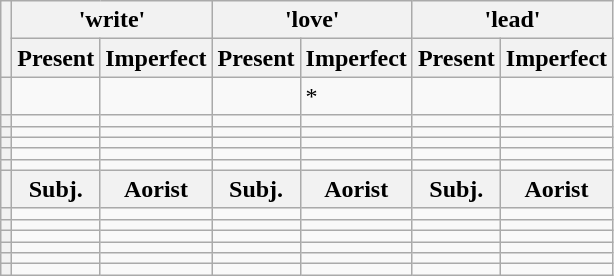<table class="wikitable">
<tr>
<th rowspan="2"></th>
<th colspan="2"> 'write'</th>
<th colspan="2"> 'love'</th>
<th colspan="2"> 'lead'</th>
</tr>
<tr>
<th>Present</th>
<th>Imperfect</th>
<th>Present</th>
<th>Imperfect</th>
<th>Present</th>
<th>Imperfect</th>
</tr>
<tr>
<th></th>
<td></td>
<td></td>
<td></td>
<td>*</td>
<td></td>
<td></td>
</tr>
<tr>
<th></th>
<td></td>
<td></td>
<td></td>
<td></td>
<td></td>
<td></td>
</tr>
<tr>
<th></th>
<td></td>
<td></td>
<td></td>
<td></td>
<td></td>
<td></td>
</tr>
<tr>
<th></th>
<td></td>
<td></td>
<td></td>
<td></td>
<td></td>
<td></td>
</tr>
<tr>
<th></th>
<td></td>
<td></td>
<td></td>
<td></td>
<td></td>
<td></td>
</tr>
<tr>
<th></th>
<td></td>
<td></td>
<td></td>
<td></td>
<td></td>
<td></td>
</tr>
<tr>
<th></th>
<th>Subj.</th>
<th>Aorist</th>
<th>Subj.</th>
<th>Aorist</th>
<th>Subj.</th>
<th>Aorist</th>
</tr>
<tr>
<th></th>
<td></td>
<td></td>
<td></td>
<td></td>
<td></td>
<td></td>
</tr>
<tr>
<th></th>
<td></td>
<td></td>
<td></td>
<td></td>
<td></td>
<td></td>
</tr>
<tr>
<th></th>
<td></td>
<td></td>
<td></td>
<td></td>
<td></td>
<td></td>
</tr>
<tr>
<th></th>
<td></td>
<td></td>
<td></td>
<td></td>
<td></td>
<td></td>
</tr>
<tr>
<th></th>
<td></td>
<td></td>
<td></td>
<td></td>
<td></td>
<td></td>
</tr>
<tr>
<th></th>
<td></td>
<td></td>
<td></td>
<td></td>
<td></td>
<td></td>
</tr>
</table>
